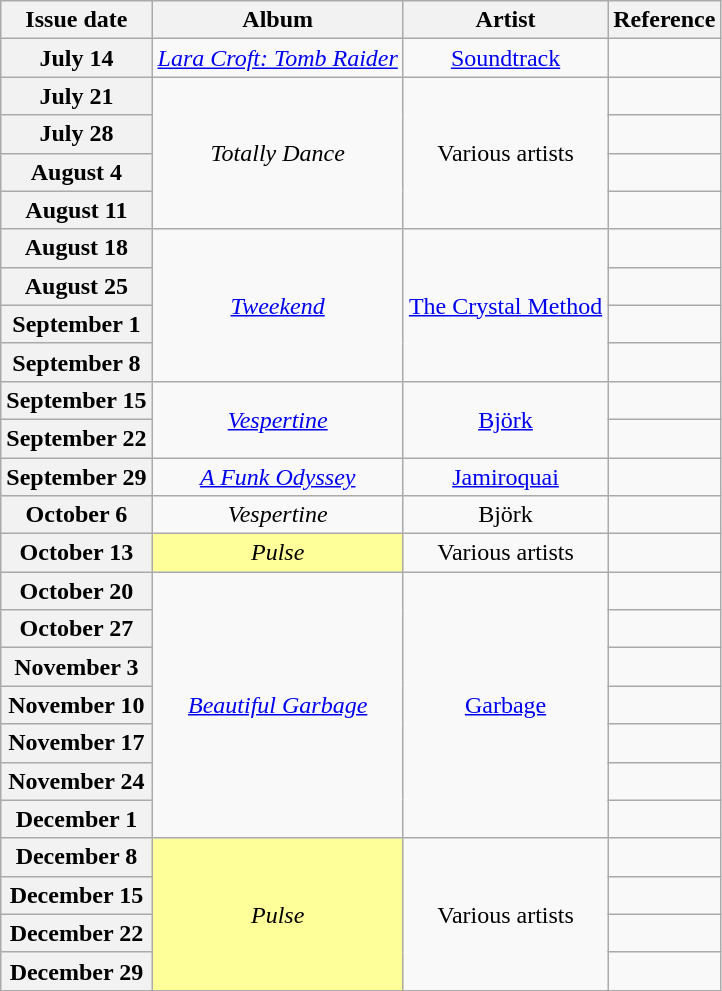<table class="wikitable plainrowheaders" style="text-align:center">
<tr>
<th scope="col">Issue date</th>
<th scope="col">Album</th>
<th scope="col">Artist</th>
<th scope="col">Reference</th>
</tr>
<tr>
<th scope="row">July 14</th>
<td><em><a href='#'>Lara Croft: Tomb Raider</a></em></td>
<td><a href='#'>Soundtrack</a></td>
<td></td>
</tr>
<tr>
<th scope="row">July 21</th>
<td rowspan="4"><em>Totally Dance</em></td>
<td rowspan="4">Various artists</td>
<td></td>
</tr>
<tr>
<th scope="row">July 28</th>
<td></td>
</tr>
<tr>
<th scope="row">August 4</th>
<td></td>
</tr>
<tr>
<th scope="row">August 11</th>
<td></td>
</tr>
<tr>
<th scope="row">August 18</th>
<td rowspan="4"><em><a href='#'>Tweekend</a></em></td>
<td rowspan="4"><a href='#'>The Crystal Method</a></td>
<td></td>
</tr>
<tr>
<th scope="row">August 25</th>
<td></td>
</tr>
<tr>
<th scope="row">September 1</th>
<td></td>
</tr>
<tr>
<th scope="row">September 8</th>
<td></td>
</tr>
<tr>
<th scope="row">September 15</th>
<td rowspan="2"><em><a href='#'>Vespertine</a></em></td>
<td rowspan="2"><a href='#'>Björk</a></td>
<td></td>
</tr>
<tr>
<th scope="row">September 22</th>
<td></td>
</tr>
<tr>
<th scope="row">September 29</th>
<td><em><a href='#'>A Funk Odyssey</a></em></td>
<td><a href='#'>Jamiroquai</a></td>
<td></td>
</tr>
<tr>
<th scope="row">October 6</th>
<td><em>Vespertine</em></td>
<td>Björk</td>
<td></td>
</tr>
<tr>
<th scope="row">October 13</th>
<td bgcolor=#FFFF99><em>Pulse</em> </td>
<td>Various artists</td>
<td></td>
</tr>
<tr>
<th scope="row">October 20</th>
<td rowspan="7"><em><a href='#'>Beautiful Garbage</a></em></td>
<td rowspan="7"><a href='#'>Garbage</a></td>
<td></td>
</tr>
<tr>
<th scope="row">October 27</th>
<td></td>
</tr>
<tr>
<th scope="row">November 3</th>
<td></td>
</tr>
<tr>
<th scope="row">November 10</th>
<td></td>
</tr>
<tr>
<th scope="row">November 17</th>
<td></td>
</tr>
<tr>
<th scope="row">November 24</th>
<td></td>
</tr>
<tr>
<th scope="row">December 1</th>
<td></td>
</tr>
<tr>
<th scope="row">December 8</th>
<td bgcolor=#FFFF99 rowspan="4"><em>Pulse</em> </td>
<td rowspan="4">Various artists</td>
<td></td>
</tr>
<tr>
<th scope="row">December 15</th>
<td></td>
</tr>
<tr>
<th scope="row">December 22</th>
<td></td>
</tr>
<tr>
<th scope="row">December 29</th>
<td></td>
</tr>
</table>
